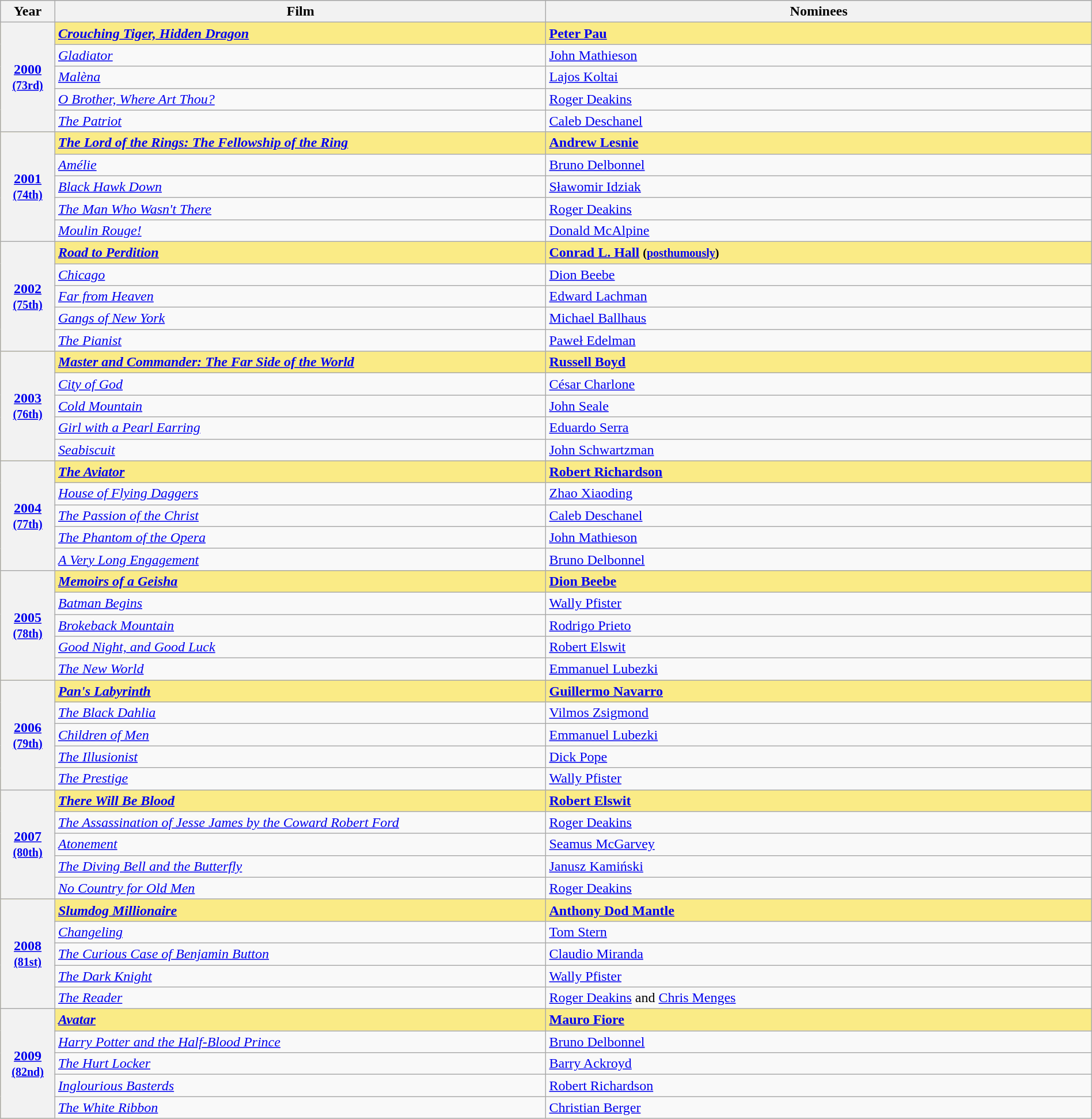<table class="wikitable" style="width:100%">
<tr style="background:#bebebe;">
<th style="width:5%;">Year</th>
<th style="width:45%;">Film</th>
<th style="width:50%;">Nominees</th>
</tr>
<tr style="background:#FAEB86">
<th rowspan="5"><a href='#'>2000</a><br><small><a href='#'>(73rd)</a></small></th>
<td><strong><em><a href='#'>Crouching Tiger, Hidden Dragon</a></em></strong></td>
<td><strong><a href='#'>Peter Pau</a></strong></td>
</tr>
<tr>
<td><em><a href='#'>Gladiator</a></em></td>
<td><a href='#'>John Mathieson</a></td>
</tr>
<tr>
<td><em><a href='#'>Malèna</a></em></td>
<td><a href='#'>Lajos Koltai</a></td>
</tr>
<tr>
<td><em><a href='#'>O Brother, Where Art Thou?</a></em></td>
<td><a href='#'>Roger Deakins</a></td>
</tr>
<tr>
<td><em><a href='#'>The Patriot</a></em></td>
<td><a href='#'>Caleb Deschanel</a></td>
</tr>
<tr style="background:#FAEB86">
<th rowspan="5"><a href='#'>2001</a><br><small><a href='#'>(74th)</a></small></th>
<td><strong><em><a href='#'>The Lord of the Rings: The Fellowship of the Ring</a></em></strong></td>
<td><strong><a href='#'>Andrew Lesnie</a></strong></td>
</tr>
<tr>
<td><em><a href='#'>Amélie</a></em></td>
<td><a href='#'>Bruno Delbonnel</a></td>
</tr>
<tr>
<td><em><a href='#'>Black Hawk Down</a></em></td>
<td><a href='#'>Sławomir Idziak</a></td>
</tr>
<tr>
<td><em><a href='#'>The Man Who Wasn't There</a></em></td>
<td><a href='#'>Roger Deakins</a></td>
</tr>
<tr>
<td><em><a href='#'>Moulin Rouge!</a></em></td>
<td><a href='#'>Donald McAlpine</a></td>
</tr>
<tr style="background:#FAEB86">
<th rowspan="5"><a href='#'>2002</a><br><small><a href='#'>(75th)</a></small></th>
<td><strong><em><a href='#'>Road to Perdition</a></em></strong></td>
<td><strong><a href='#'>Conrad L. Hall</a> <small>(<a href='#'>posthumously</a>)</small></strong></td>
</tr>
<tr>
<td><em><a href='#'>Chicago</a></em></td>
<td><a href='#'>Dion Beebe</a></td>
</tr>
<tr>
<td><em><a href='#'>Far from Heaven</a></em></td>
<td><a href='#'>Edward Lachman</a></td>
</tr>
<tr>
<td><em><a href='#'>Gangs of New York</a></em></td>
<td><a href='#'>Michael Ballhaus</a></td>
</tr>
<tr>
<td><em><a href='#'>The Pianist</a></em></td>
<td><a href='#'>Paweł Edelman</a></td>
</tr>
<tr style="background:#FAEB86">
<th rowspan="5"><a href='#'>2003</a><br><small><a href='#'>(76th)</a></small></th>
<td><strong><em><a href='#'>Master and Commander: The Far Side of the World</a></em></strong></td>
<td><strong><a href='#'>Russell Boyd</a></strong></td>
</tr>
<tr>
<td><em><a href='#'>City of God</a></em></td>
<td><a href='#'>César Charlone</a></td>
</tr>
<tr>
<td><em><a href='#'>Cold Mountain</a></em></td>
<td><a href='#'>John Seale</a></td>
</tr>
<tr>
<td><em><a href='#'>Girl with a Pearl Earring</a></em></td>
<td><a href='#'>Eduardo Serra</a></td>
</tr>
<tr>
<td><em><a href='#'>Seabiscuit</a></em></td>
<td><a href='#'>John Schwartzman</a></td>
</tr>
<tr style="background:#FAEB86">
<th rowspan="5"><a href='#'>2004</a><br><small><a href='#'>(77th)</a></small></th>
<td><strong><em><a href='#'>The Aviator</a></em></strong></td>
<td><strong><a href='#'>Robert Richardson</a></strong></td>
</tr>
<tr>
<td><em><a href='#'>House of Flying Daggers</a></em></td>
<td><a href='#'>Zhao Xiaoding</a></td>
</tr>
<tr>
<td><em><a href='#'>The Passion of the Christ</a></em></td>
<td><a href='#'>Caleb Deschanel</a></td>
</tr>
<tr>
<td><em><a href='#'>The Phantom of the Opera</a></em></td>
<td><a href='#'>John Mathieson</a></td>
</tr>
<tr>
<td><em><a href='#'>A Very Long Engagement</a></em></td>
<td><a href='#'>Bruno Delbonnel</a></td>
</tr>
<tr style="background:#FAEB86">
<th rowspan="5"><a href='#'>2005</a><br><small><a href='#'>(78th)</a></small></th>
<td><strong><em><a href='#'>Memoirs of a Geisha</a></em></strong></td>
<td><strong><a href='#'>Dion Beebe</a></strong></td>
</tr>
<tr>
<td><em><a href='#'>Batman Begins</a></em></td>
<td><a href='#'>Wally Pfister</a></td>
</tr>
<tr>
<td><em><a href='#'>Brokeback Mountain</a></em></td>
<td><a href='#'>Rodrigo Prieto</a></td>
</tr>
<tr>
<td><em><a href='#'>Good Night, and Good Luck</a></em></td>
<td><a href='#'>Robert Elswit</a></td>
</tr>
<tr>
<td><em><a href='#'>The New World</a></em></td>
<td><a href='#'>Emmanuel Lubezki</a></td>
</tr>
<tr style="background:#FAEB86">
<th rowspan="5"><a href='#'>2006</a><br><small><a href='#'>(79th)</a></small></th>
<td><strong><em><a href='#'>Pan's Labyrinth</a></em></strong></td>
<td><strong><a href='#'>Guillermo Navarro</a></strong></td>
</tr>
<tr>
<td><em><a href='#'>The Black Dahlia</a></em></td>
<td><a href='#'>Vilmos Zsigmond</a></td>
</tr>
<tr>
<td><em><a href='#'>Children of Men</a></em></td>
<td><a href='#'>Emmanuel Lubezki</a></td>
</tr>
<tr>
<td><em><a href='#'>The Illusionist</a></em></td>
<td><a href='#'>Dick Pope</a></td>
</tr>
<tr>
<td><em><a href='#'>The Prestige</a></em></td>
<td><a href='#'>Wally Pfister</a></td>
</tr>
<tr style="background:#FAEB86">
<th rowspan="5"><a href='#'>2007</a><br><small><a href='#'>(80th)</a></small></th>
<td><strong><em><a href='#'>There Will Be Blood</a></em></strong></td>
<td><strong><a href='#'>Robert Elswit</a></strong></td>
</tr>
<tr>
<td><em><a href='#'>The Assassination of Jesse James by the Coward Robert Ford</a></em></td>
<td><a href='#'>Roger Deakins</a></td>
</tr>
<tr>
<td><em><a href='#'>Atonement</a></em></td>
<td><a href='#'>Seamus McGarvey</a></td>
</tr>
<tr>
<td><em><a href='#'>The Diving Bell and the Butterfly</a></em></td>
<td><a href='#'>Janusz Kamiński</a></td>
</tr>
<tr>
<td><em><a href='#'>No Country for Old Men</a></em></td>
<td><a href='#'>Roger Deakins</a></td>
</tr>
<tr style="background:#FAEB86">
<th rowspan="5"><a href='#'>2008</a><br><small><a href='#'>(81st)</a></small></th>
<td><strong><em><a href='#'>Slumdog Millionaire</a></em></strong></td>
<td><strong><a href='#'>Anthony Dod Mantle</a></strong></td>
</tr>
<tr>
<td><em><a href='#'>Changeling</a></em></td>
<td><a href='#'>Tom Stern</a></td>
</tr>
<tr>
<td><em><a href='#'>The Curious Case of Benjamin Button</a></em></td>
<td><a href='#'>Claudio Miranda</a></td>
</tr>
<tr>
<td><em><a href='#'>The Dark Knight</a></em></td>
<td><a href='#'>Wally Pfister</a></td>
</tr>
<tr>
<td><em><a href='#'>The Reader</a></em></td>
<td><a href='#'>Roger Deakins</a> and <a href='#'>Chris Menges</a></td>
</tr>
<tr style="background:#FAEB86">
<th rowspan="5"><a href='#'>2009</a><br><small><a href='#'>(82nd)</a></small></th>
<td><strong><em><a href='#'>Avatar</a></em></strong></td>
<td><strong><a href='#'>Mauro Fiore</a></strong></td>
</tr>
<tr>
<td><em><a href='#'>Harry Potter and the Half-Blood Prince</a></em></td>
<td><a href='#'>Bruno Delbonnel</a></td>
</tr>
<tr>
<td><em><a href='#'>The Hurt Locker</a></em></td>
<td><a href='#'>Barry Ackroyd</a></td>
</tr>
<tr>
<td><em><a href='#'>Inglourious Basterds</a></em></td>
<td><a href='#'>Robert Richardson</a></td>
</tr>
<tr>
<td><em><a href='#'>The White Ribbon</a></em></td>
<td><a href='#'>Christian Berger</a></td>
</tr>
</table>
